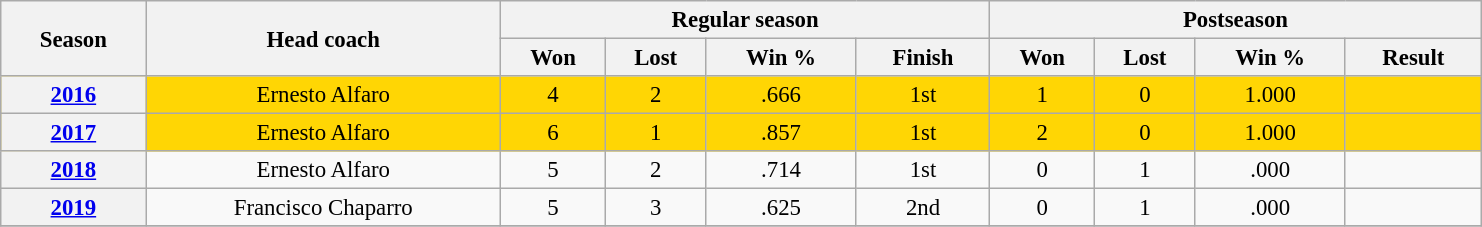<table class="wikitable" style="font-size: 95%; text-align:center; width:65em">
<tr>
<th rowspan="2">Season</th>
<th rowspan="2">Head coach</th>
<th colspan="4">Regular season</th>
<th colspan="4">Postseason</th>
</tr>
<tr>
<th>Won</th>
<th>Lost</th>
<th>Win %</th>
<th>Finish</th>
<th>Won</th>
<th>Lost</th>
<th>Win %</th>
<th>Result</th>
</tr>
<tr style="background:#FFD604;">
<th><a href='#'>2016</a></th>
<td>Ernesto Alfaro</td>
<td>4</td>
<td>2</td>
<td>.666</td>
<td>1st </td>
<td>1</td>
<td>0</td>
<td>1.000</td>
<td></td>
</tr>
<tr style="background:#FFD604;">
<th><a href='#'>2017</a></th>
<td>Ernesto Alfaro</td>
<td>6</td>
<td>1</td>
<td>.857</td>
<td>1st </td>
<td>2</td>
<td>0</td>
<td>1.000</td>
<td></td>
</tr>
<tr>
<th><a href='#'>2018</a></th>
<td>Ernesto Alfaro</td>
<td>5</td>
<td>2</td>
<td>.714</td>
<td>1st </td>
<td>0</td>
<td>1</td>
<td>.000</td>
<td></td>
</tr>
<tr>
<th><a href='#'>2019</a></th>
<td>Francisco Chaparro</td>
<td>5</td>
<td>3</td>
<td>.625</td>
<td>2nd </td>
<td>0</td>
<td>1</td>
<td>.000</td>
<td></td>
</tr>
<tr>
</tr>
</table>
